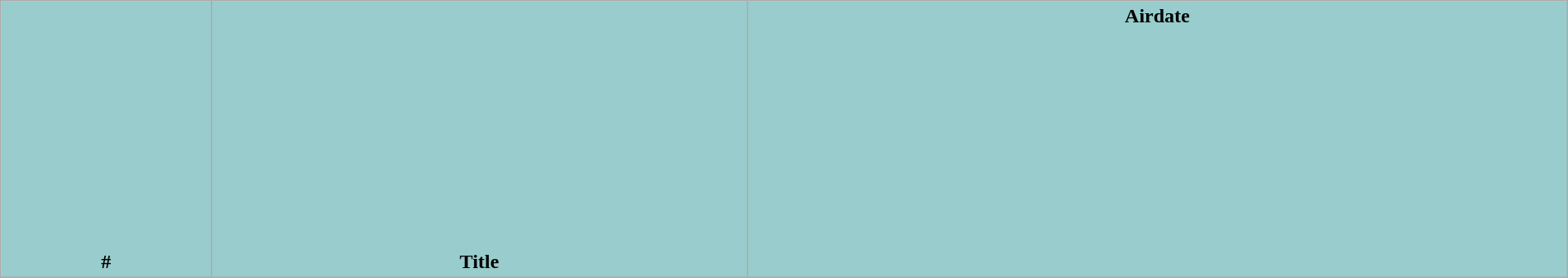<table class="wikitable plainrowheaders" style="width:100%; margin:auto;">
<tr>
<th style="vertical-align: bottom; background: #99CCCC; width: 20;">#</th>
<th style="vertical-align: bottom; background: #99CCCC;">Title</th>
<th style="vertical-align: bottom; background: #99CCCC; width: 150;">Airdate<br><br><br><br><br><br><br><br><br><br><br><br>
</th>
</tr>
</table>
